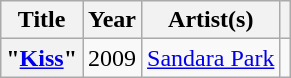<table class="wikitable plainrowheaders">
<tr>
<th scope="col">Title</th>
<th scope="col">Year</th>
<th scope="col">Artist(s)</th>
<th scope="col" class="unsortable"></th>
</tr>
<tr>
<th scope="row">"<a href='#'>Kiss</a>"</th>
<td>2009</td>
<td><a href='#'>Sandara Park</a></td>
<td style="text-align:center"></td>
</tr>
</table>
